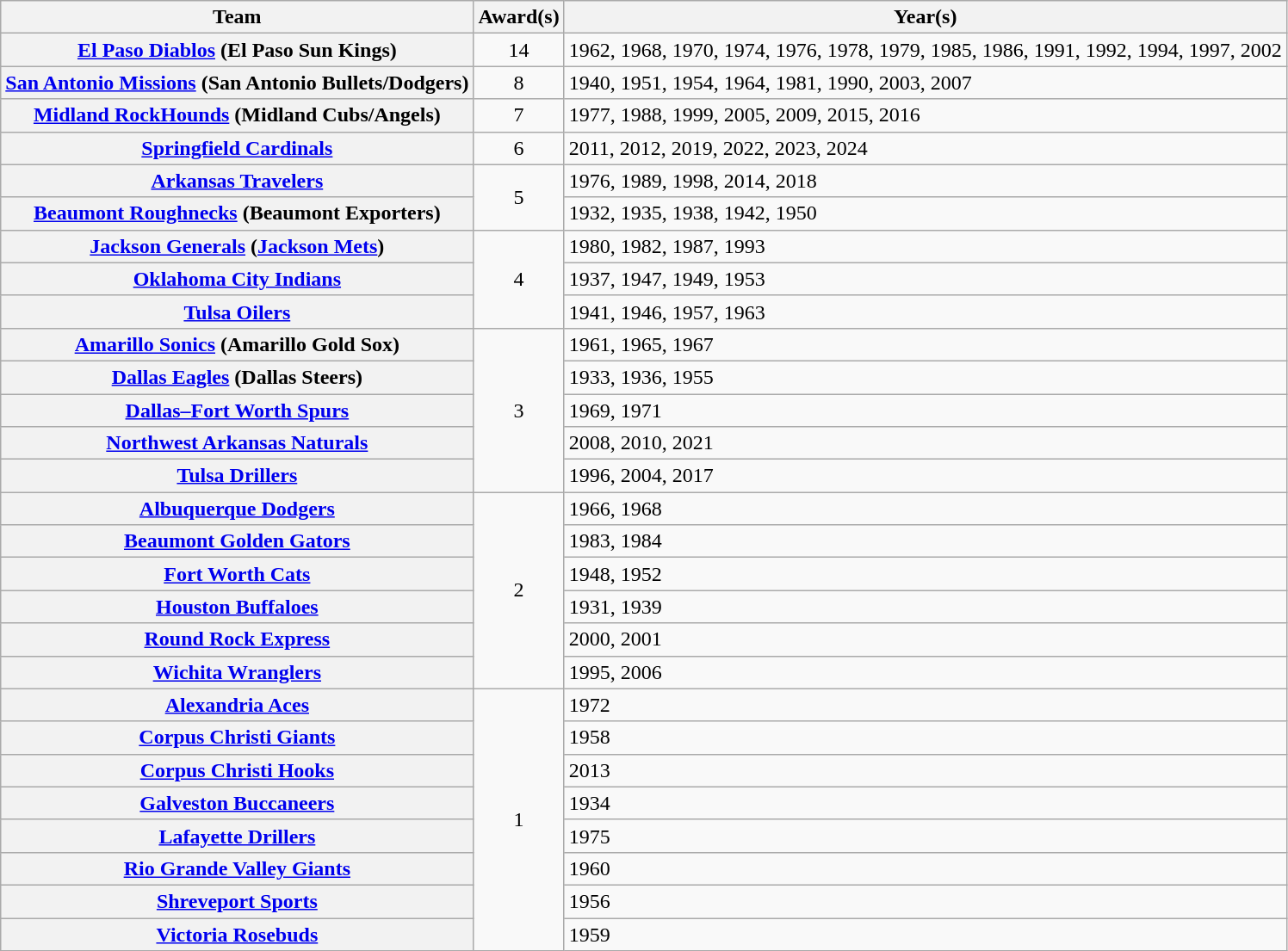<table class="wikitable sortable plainrowheaders" style="text-align:left">
<tr>
<th scope="col">Team</th>
<th scope="col">Award(s)</th>
<th scope="col">Year(s)</th>
</tr>
<tr>
<th scope="row"><a href='#'>El Paso Diablos</a> (El Paso Sun Kings)</th>
<td style="text-align:center">14</td>
<td>1962, 1968, 1970, 1974, 1976, 1978, 1979, 1985, 1986, 1991, 1992, 1994, 1997, 2002</td>
</tr>
<tr>
<th scope="row"><strong><a href='#'>San Antonio Missions</a></strong> (San Antonio Bullets/Dodgers)</th>
<td style="text-align:center">8</td>
<td>1940, 1951, 1954, 1964, 1981, 1990, 2003, 2007</td>
</tr>
<tr>
<th scope="row"><strong><a href='#'>Midland RockHounds</a></strong> (Midland Cubs/Angels)</th>
<td style="text-align:center">7</td>
<td>1977, 1988, 1999, 2005, 2009, 2015, 2016</td>
</tr>
<tr>
<th scope="row"><strong><a href='#'>Springfield Cardinals</a></strong></th>
<td style="text-align:center">6</td>
<td>2011, 2012, 2019, 2022, 2023, 2024</td>
</tr>
<tr>
<th scope="row"><strong><a href='#'>Arkansas Travelers</a></strong></th>
<td style="text-align:center" rowspan="2">5</td>
<td>1976, 1989, 1998, 2014, 2018</td>
</tr>
<tr>
<th scope="row"><a href='#'>Beaumont Roughnecks</a> (Beaumont Exporters)</th>
<td>1932, 1935, 1938, 1942, 1950</td>
</tr>
<tr>
<th scope="row"><a href='#'>Jackson Generals</a> (<a href='#'>Jackson Mets</a>)</th>
<td style="text-align:center" rowspan="3">4</td>
<td>1980, 1982, 1987, 1993</td>
</tr>
<tr>
<th scope="row"><a href='#'>Oklahoma City Indians</a></th>
<td>1937, 1947, 1949, 1953</td>
</tr>
<tr>
<th scope="row"><a href='#'>Tulsa Oilers</a></th>
<td>1941, 1946, 1957, 1963</td>
</tr>
<tr>
<th scope="row"><a href='#'>Amarillo Sonics</a> (Amarillo Gold Sox)</th>
<td style="text-align:center" rowspan="5">3</td>
<td>1961, 1965, 1967</td>
</tr>
<tr>
<th scope="row"><a href='#'>Dallas Eagles</a> (Dallas Steers)</th>
<td>1933, 1936, 1955</td>
</tr>
<tr>
<th scope="row"><a href='#'>Dallas–Fort Worth Spurs</a></th>
<td>1969, 1971</td>
</tr>
<tr>
<th scope="row"><strong><a href='#'>Northwest Arkansas Naturals</a></strong></th>
<td>2008, 2010, 2021</td>
</tr>
<tr>
<th scope="row"><strong><a href='#'>Tulsa Drillers</a></strong></th>
<td>1996, 2004, 2017</td>
</tr>
<tr>
<th scope="row"><a href='#'>Albuquerque Dodgers</a></th>
<td style="text-align:center" rowspan="6">2</td>
<td>1966, 1968</td>
</tr>
<tr>
<th scope="row"><a href='#'>Beaumont Golden Gators</a></th>
<td>1983, 1984</td>
</tr>
<tr>
<th scope="row"><a href='#'>Fort Worth Cats</a></th>
<td>1948, 1952</td>
</tr>
<tr>
<th scope="row"><a href='#'>Houston Buffaloes</a></th>
<td>1931, 1939</td>
</tr>
<tr>
<th scope="row"><a href='#'>Round Rock Express</a></th>
<td>2000, 2001</td>
</tr>
<tr>
<th scope="row"><a href='#'>Wichita Wranglers</a></th>
<td>1995, 2006</td>
</tr>
<tr>
<th scope="row"><a href='#'>Alexandria Aces</a></th>
<td style="text-align:center" rowspan="8">1</td>
<td>1972</td>
</tr>
<tr>
<th scope="row"><a href='#'>Corpus Christi Giants</a></th>
<td>1958</td>
</tr>
<tr>
<th scope="row"><strong><a href='#'>Corpus Christi Hooks</a></strong></th>
<td>2013</td>
</tr>
<tr>
<th scope="row"><a href='#'>Galveston Buccaneers</a></th>
<td>1934</td>
</tr>
<tr>
<th scope="row"><a href='#'>Lafayette Drillers</a></th>
<td>1975</td>
</tr>
<tr>
<th scope="row"><a href='#'>Rio Grande Valley Giants</a></th>
<td>1960</td>
</tr>
<tr>
<th scope="row"><a href='#'>Shreveport Sports</a></th>
<td>1956</td>
</tr>
<tr>
<th scope="row"><a href='#'>Victoria Rosebuds</a></th>
<td>1959</td>
</tr>
</table>
